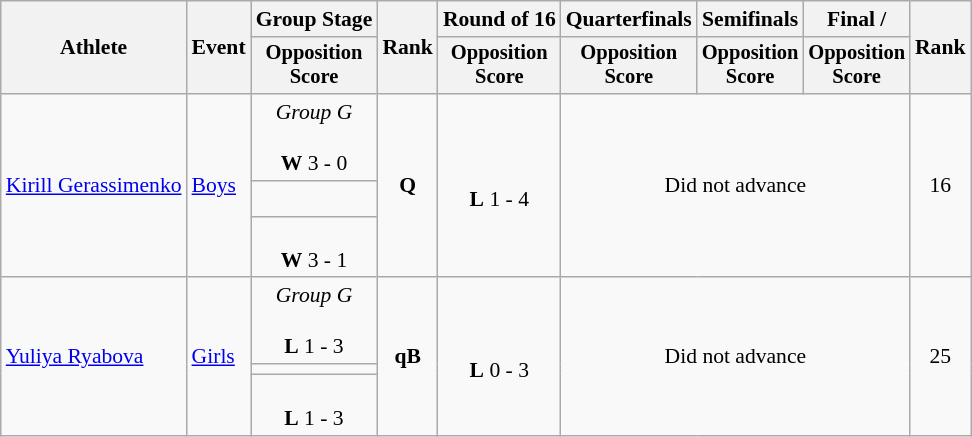<table class=wikitable style="font-size:90%">
<tr>
<th rowspan="2">Athlete</th>
<th rowspan="2">Event</th>
<th>Group Stage</th>
<th rowspan="2">Rank</th>
<th>Round of 16</th>
<th>Quarterfinals</th>
<th>Semifinals</th>
<th>Final / </th>
<th rowspan=2>Rank</th>
</tr>
<tr style="font-size:95%">
<th>Opposition<br>Score</th>
<th>Opposition<br>Score</th>
<th>Opposition<br>Score</th>
<th>Opposition<br>Score</th>
<th>Opposition<br>Score</th>
</tr>
<tr align=center>
<td align=left rowspan=3><a href='#'>Kirill Gerassimenko</a></td>
<td align=left rowspan=3><a href='#'>Boys</a></td>
<td><em>Group G</em><br><br><strong>W</strong> 3 - 0</td>
<td rowspan=3><strong>Q</strong></td>
<td rowspan=3><br><strong>L</strong> 1 - 4</td>
<td rowspan=3 colspan=3>Did not advance</td>
<td rowspan=3>16</td>
</tr>
<tr align=center>
<td><br></td>
</tr>
<tr align=center>
<td><br><strong>W</strong> 3 - 1</td>
</tr>
<tr align=center>
<td align=left rowspan=3><a href='#'>Yuliya Ryabova</a></td>
<td align=left rowspan=3><a href='#'>Girls</a></td>
<td><em>Group G</em><br><br><strong>L</strong> 1 - 3</td>
<td rowspan=3><strong>qB</strong></td>
<td rowspan=3><br><strong>L</strong> 0 - 3</td>
<td rowspan=3 colspan=3>Did not advance</td>
<td rowspan=3>25</td>
</tr>
<tr align=center>
<td></td>
</tr>
<tr align=center>
<td><br><strong>L</strong> 1 - 3</td>
</tr>
</table>
